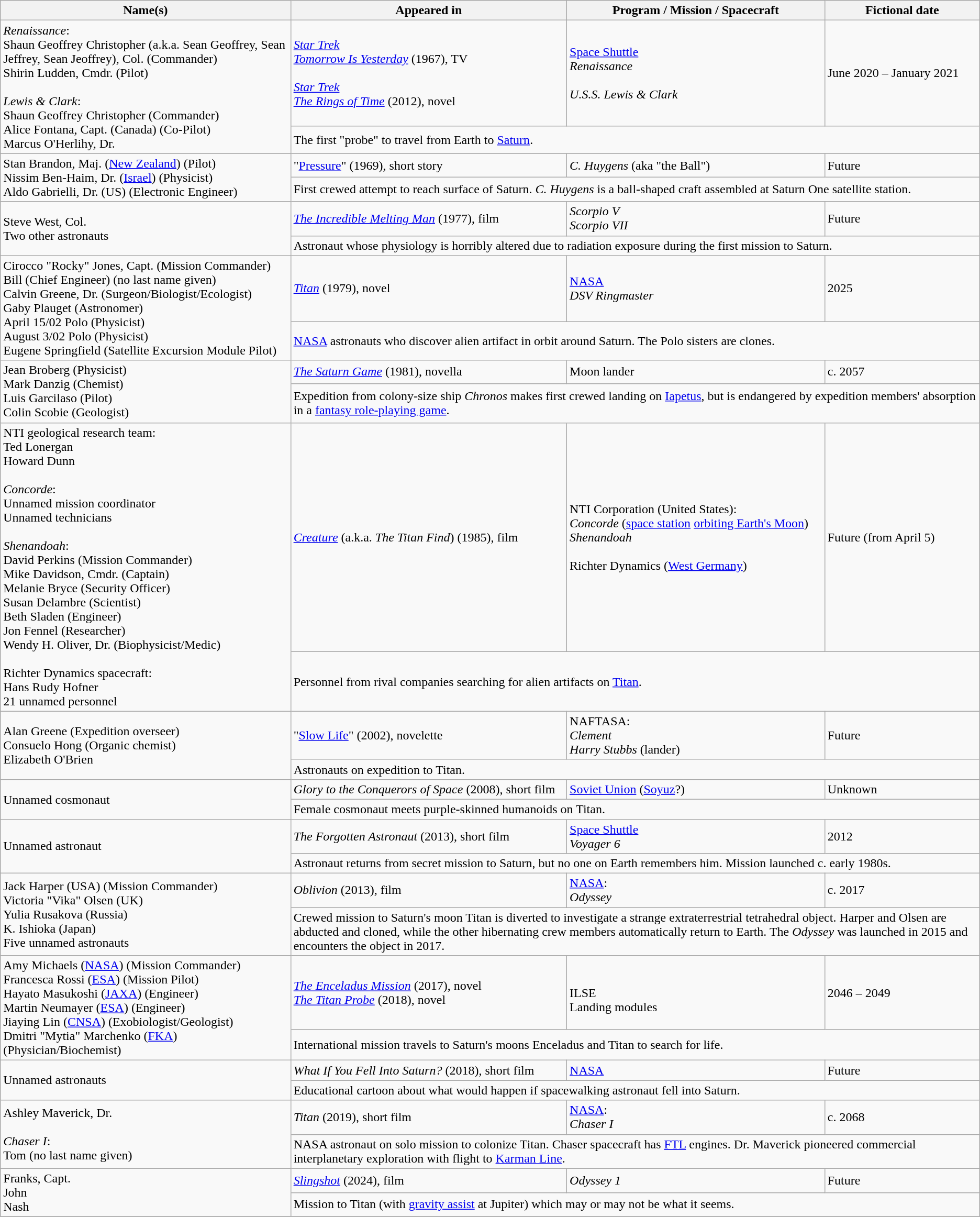<table Class="wikitable">
<tr>
<th>Name(s)</th>
<th>Appeared in</th>
<th>Program / Mission / Spacecraft</th>
<th>Fictional date</th>
</tr>
<tr>
<td rowspan="2"><em>Renaissance</em>:<br>Shaun Geoffrey Christopher (a.k.a. Sean Geoffrey, Sean Jeffrey, Sean Jeoffrey), Col. (Commander)<br>Shirin Ludden, Cmdr. (Pilot)<br><br><em>Lewis & Clark</em>:<br>Shaun Geoffrey Christopher (Commander)<br>Alice Fontana, Capt. (Canada) (Co-Pilot)<br>Marcus O'Herlihy, Dr.</td>
<td><em><a href='#'>Star Trek</a></em><br><em><a href='#'>Tomorrow Is Yesterday</a></em> (1967), TV<br><br><em><a href='#'>Star Trek</a></em><br><em><a href='#'>The Rings of Time</a></em> (2012), novel</td>
<td><a href='#'>Space Shuttle</a><br><em>Renaissance</em><br><br><em>U.S.S. Lewis & Clark</em></td>
<td>June 2020 – January 2021</td>
</tr>
<tr>
<td colspan="3">The first "probe" to travel from Earth to <a href='#'>Saturn</a>.</td>
</tr>
<tr>
<td rowspan="2">Stan Brandon, Maj. (<a href='#'>New Zealand</a>) (Pilot)<br>Nissim Ben-Haim, Dr. (<a href='#'>Israel</a>) (Physicist)<br>Aldo Gabrielli, Dr. (US) (Electronic Engineer)</td>
<td>"<a href='#'>Pressure</a>" (1969), short story</td>
<td><em>C. Huygens</em> (aka "the Ball")</td>
<td>Future</td>
</tr>
<tr>
<td colspan="3">First crewed attempt to reach surface of Saturn. <em>C. Huygens</em> is a ball-shaped craft assembled at Saturn One satellite station.</td>
</tr>
<tr>
<td rowspan="2">Steve West, Col.<br>Two other astronauts</td>
<td><em><a href='#'>The Incredible Melting Man</a></em> (1977), film</td>
<td><em>Scorpio V</em><br><em>Scorpio VII</em></td>
<td>Future</td>
</tr>
<tr>
<td colspan="3">Astronaut whose physiology is horribly altered due to radiation exposure during the first mission to Saturn.</td>
</tr>
<tr>
<td rowspan="2">Cirocco "Rocky" Jones, Capt. (Mission Commander)<br>Bill (Chief Engineer) (no last name given)<br>Calvin Greene, Dr. (Surgeon/Biologist/Ecologist)<br>Gaby Plauget (Astronomer)<br>April 15/02 Polo (Physicist)<br>August 3/02 Polo (Physicist)<br>Eugene Springfield (Satellite Excursion Module Pilot)</td>
<td><em><a href='#'>Titan</a></em> (1979), novel</td>
<td><a href='#'>NASA</a><br><em>DSV Ringmaster</em></td>
<td>2025</td>
</tr>
<tr>
<td colspan="3"><a href='#'>NASA</a> astronauts who discover alien artifact in orbit around Saturn. The Polo sisters are clones.</td>
</tr>
<tr>
<td rowspan="2">Jean Broberg (Physicist)<br>Mark Danzig (Chemist)<br>Luis Garcilaso (Pilot)<br>Colin Scobie (Geologist)</td>
<td><em><a href='#'>The Saturn Game</a></em> (1981), novella</td>
<td>Moon lander</td>
<td>c. 2057</td>
</tr>
<tr>
<td colspan="3">Expedition from colony-size ship <em>Chronos</em> makes first crewed landing on <a href='#'>Iapetus</a>, but is endangered by expedition members' absorption in a <a href='#'>fantasy role-playing game</a>.</td>
</tr>
<tr>
<td rowspan="2">NTI geological research team:<br>Ted Lonergan<br>Howard Dunn<br><br><em>Concorde</em>:<br>Unnamed mission coordinator<br>Unnamed technicians<br><br><em>Shenandoah</em>:<br>David Perkins (Mission Commander)<br>Mike Davidson, Cmdr. (Captain)<br>Melanie Bryce (Security Officer)<br>Susan Delambre (Scientist)<br>Beth Sladen (Engineer)<br>Jon Fennel (Researcher)<br>Wendy H. Oliver, Dr. (Biophysicist/Medic)<br><br>Richter Dynamics spacecraft:<br>Hans Rudy Hofner<br>21 unnamed personnel</td>
<td><em><a href='#'>Creature</a></em> (a.k.a. <em>The Titan Find</em>) (1985), film</td>
<td>NTI Corporation (United States):<br><em>Concorde</em> (<a href='#'>space station</a> <a href='#'>orbiting Earth's Moon</a>)<br><em>Shenandoah</em><br><br>Richter Dynamics (<a href='#'>West Germany</a>)</td>
<td>Future (from April 5)</td>
</tr>
<tr>
<td colspan="3">Personnel from rival companies searching for alien artifacts on <a href='#'>Titan</a>.</td>
</tr>
<tr>
<td rowspan="2">Alan Greene (Expedition overseer)<br>Consuelo Hong (Organic chemist)<br>Elizabeth O'Brien</td>
<td>"<a href='#'>Slow Life</a>" (2002), novelette</td>
<td>NAFTASA:<br><em>Clement</em><br><em>Harry Stubbs</em> (lander)</td>
<td>Future</td>
</tr>
<tr>
<td colspan="3">Astronauts on expedition to Titan.</td>
</tr>
<tr>
<td rowspan="2">Unnamed cosmonaut</td>
<td><em>Glory to the Conquerors of Space</em> (2008), short film</td>
<td><a href='#'>Soviet Union</a> (<a href='#'>Soyuz</a>?)</td>
<td>Unknown</td>
</tr>
<tr>
<td colspan="3">Female cosmonaut meets purple-skinned humanoids on Titan.</td>
</tr>
<tr>
<td rowspan="2">Unnamed astronaut</td>
<td><em>The Forgotten Astronaut</em> (2013), short film</td>
<td><a href='#'>Space Shuttle</a><br><em>Voyager 6</em></td>
<td>2012</td>
</tr>
<tr>
<td colspan="3">Astronaut returns from secret mission to Saturn, but no one on Earth remembers him. Mission launched c. early 1980s.</td>
</tr>
<tr>
<td rowspan="2">Jack Harper (USA) (Mission Commander)<br>Victoria "Vika" Olsen (UK)<br>Yulia Rusakova (Russia)<br>K. Ishioka (Japan)<br>Five unnamed astronauts</td>
<td><em>Oblivion</em> (2013), film</td>
<td><a href='#'>NASA</a>:<br><em>Odyssey</em></td>
<td>c. 2017</td>
</tr>
<tr>
<td colspan="3">Crewed mission to Saturn's moon Titan is diverted to investigate a strange extraterrestrial tetrahedral object. Harper and Olsen are abducted and cloned, while the other hibernating crew members automatically return to Earth. The <em>Odyssey</em> was launched in 2015 and encounters the object in 2017.</td>
</tr>
<tr>
<td rowspan="2">Amy Michaels (<a href='#'>NASA</a>) (Mission Commander)<br>Francesca Rossi (<a href='#'>ESA</a>) (Mission Pilot)<br>Hayato Masukoshi (<a href='#'>JAXA</a>) (Engineer)<br>Martin Neumayer (<a href='#'>ESA</a>) (Engineer)<br>Jiaying Lin (<a href='#'>CNSA</a>) (Exobiologist/Geologist)<br>Dmitri "Mytia" Marchenko (<a href='#'>FKA</a>) (Physician/Biochemist)</td>
<td><em><a href='#'>The Enceladus Mission</a></em> (2017), novel<br><em><a href='#'>The Titan Probe</a></em> (2018), novel</td>
<td><br>ILSE<br>Landing modules</td>
<td>2046 – 2049</td>
</tr>
<tr>
<td colspan="3">International mission travels to Saturn's moons Enceladus and Titan to search for life.</td>
</tr>
<tr>
<td rowspan="2">Unnamed astronauts</td>
<td><em>What If You Fell Into Saturn?</em> (2018), short film</td>
<td><a href='#'>NASA</a></td>
<td>Future</td>
</tr>
<tr>
<td colspan="3">Educational cartoon about what would happen if spacewalking astronaut fell into Saturn.</td>
</tr>
<tr>
<td rowspan="2">Ashley Maverick, Dr.<br><br><em>Chaser I</em>:<br>Tom (no last name given)</td>
<td><em>Titan</em> (2019), short film</td>
<td><a href='#'>NASA</a>:<br><em>Chaser I</em></td>
<td>c. 2068</td>
</tr>
<tr>
<td colspan="3">NASA astronaut on solo mission to colonize Titan. Chaser spacecraft has <a href='#'>FTL</a> engines. Dr. Maverick pioneered commercial interplanetary exploration with flight to <a href='#'>Karman Line</a>.</td>
</tr>
<tr>
<td rowspan="2">Franks, Capt.<br>John<br>Nash</td>
<td><em><a href='#'>Slingshot</a></em> (2024), film</td>
<td><em>Odyssey 1</em></td>
<td>Future</td>
</tr>
<tr>
<td colspan="3">Mission to Titan (with <a href='#'>gravity assist</a> at Jupiter) which may or may not be what it seems.</td>
</tr>
<tr>
</tr>
</table>
